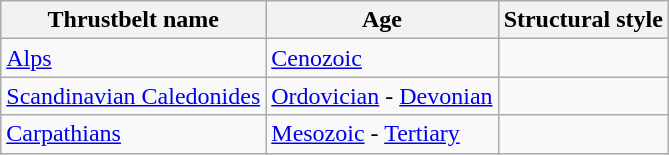<table class="wikitable">
<tr>
<th>Thrustbelt name</th>
<th>Age</th>
<th>Structural style</th>
</tr>
<tr>
<td><a href='#'>Alps</a></td>
<td><a href='#'>Cenozoic</a></td>
<td></td>
</tr>
<tr>
<td><a href='#'>Scandinavian Caledonides</a></td>
<td><a href='#'>Ordovician</a> - <a href='#'>Devonian</a></td>
<td></td>
</tr>
<tr>
<td><a href='#'>Carpathians</a></td>
<td><a href='#'>Mesozoic</a> - <a href='#'>Tertiary</a></td>
<td></td>
</tr>
</table>
